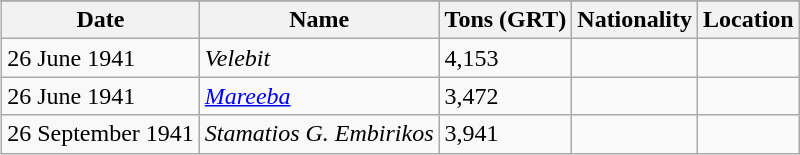<table class="wikitable collapsible" style="float:right;">
<tr>
</tr>
<tr>
<th>Date</th>
<th>Name</th>
<th>Tons (GRT)</th>
<th>Nationality</th>
<th>Location</th>
</tr>
<tr>
<td>26 June 1941</td>
<td><em>Velebit</em></td>
<td>4,153</td>
<td></td>
<td></td>
</tr>
<tr>
<td>26 June 1941</td>
<td><em><a href='#'>Mareeba</a></em></td>
<td>3,472</td>
<td></td>
<td></td>
</tr>
<tr>
<td>26 September 1941</td>
<td><em>Stamatios G. Embirikos</em></td>
<td>3,941</td>
<td></td>
<td></td>
</tr>
</table>
